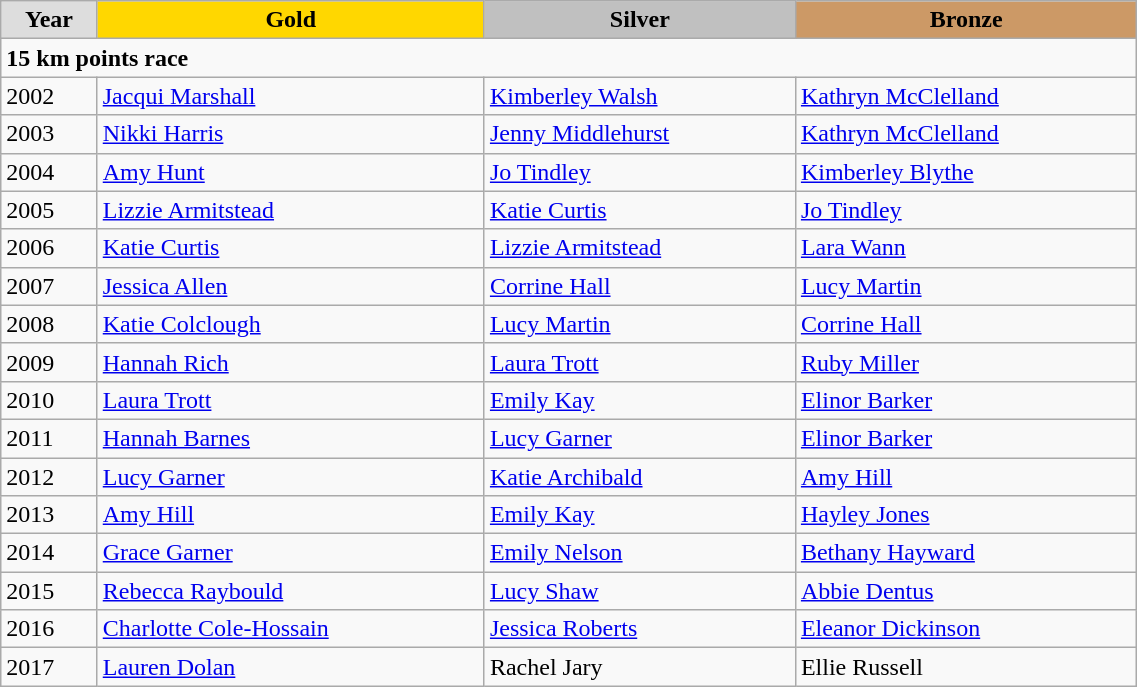<table class="wikitable" style="width: 60%; text-align:left;">
<tr style="text-align:center; font-weight:bold;">
<td style="background:#ddd; ">Year</td>
<td style="background:gold; ">Gold</td>
<td style="background:silver; ">Silver</td>
<td style="background:#c96; ">Bronze</td>
</tr>
<tr>
<td colspan=4><strong>15 km points race</strong></td>
</tr>
<tr>
<td>2002</td>
<td><a href='#'>Jacqui Marshall</a></td>
<td><a href='#'>Kimberley Walsh</a></td>
<td><a href='#'>Kathryn McClelland</a></td>
</tr>
<tr>
<td>2003</td>
<td><a href='#'>Nikki Harris</a></td>
<td><a href='#'>Jenny Middlehurst</a></td>
<td><a href='#'>Kathryn McClelland</a></td>
</tr>
<tr>
<td>2004</td>
<td><a href='#'>Amy Hunt</a></td>
<td><a href='#'>Jo Tindley</a></td>
<td><a href='#'>Kimberley Blythe</a></td>
</tr>
<tr>
<td>2005</td>
<td><a href='#'>Lizzie Armitstead</a></td>
<td><a href='#'>Katie Curtis</a></td>
<td><a href='#'>Jo Tindley</a></td>
</tr>
<tr>
<td>2006</td>
<td><a href='#'>Katie Curtis</a></td>
<td><a href='#'>Lizzie Armitstead</a></td>
<td><a href='#'>Lara Wann</a></td>
</tr>
<tr>
<td>2007</td>
<td><a href='#'>Jessica Allen</a></td>
<td><a href='#'>Corrine Hall</a></td>
<td><a href='#'>Lucy Martin</a></td>
</tr>
<tr>
<td>2008</td>
<td><a href='#'>Katie Colclough</a></td>
<td><a href='#'>Lucy Martin</a></td>
<td><a href='#'>Corrine Hall</a></td>
</tr>
<tr>
<td>2009</td>
<td><a href='#'>Hannah Rich</a></td>
<td><a href='#'>Laura Trott</a></td>
<td><a href='#'>Ruby Miller</a></td>
</tr>
<tr>
<td>2010</td>
<td><a href='#'>Laura Trott</a></td>
<td><a href='#'>Emily Kay</a></td>
<td><a href='#'>Elinor Barker</a></td>
</tr>
<tr>
<td>2011</td>
<td><a href='#'>Hannah Barnes</a></td>
<td><a href='#'>Lucy Garner</a></td>
<td><a href='#'>Elinor Barker</a></td>
</tr>
<tr>
<td>2012</td>
<td><a href='#'>Lucy Garner</a></td>
<td><a href='#'>Katie Archibald</a></td>
<td><a href='#'>Amy Hill</a></td>
</tr>
<tr>
<td>2013</td>
<td><a href='#'>Amy Hill</a></td>
<td><a href='#'>Emily Kay</a></td>
<td><a href='#'>Hayley Jones</a></td>
</tr>
<tr>
<td>2014</td>
<td><a href='#'>Grace Garner</a></td>
<td><a href='#'>Emily Nelson</a></td>
<td><a href='#'>Bethany Hayward</a></td>
</tr>
<tr>
<td>2015</td>
<td><a href='#'>Rebecca Raybould</a></td>
<td><a href='#'>Lucy Shaw</a></td>
<td><a href='#'>Abbie Dentus</a></td>
</tr>
<tr>
<td>2016</td>
<td><a href='#'>Charlotte Cole-Hossain</a></td>
<td><a href='#'>Jessica Roberts</a></td>
<td><a href='#'>Eleanor Dickinson</a></td>
</tr>
<tr>
<td>2017</td>
<td><a href='#'>Lauren Dolan</a></td>
<td>Rachel Jary</td>
<td>Ellie Russell</td>
</tr>
</table>
